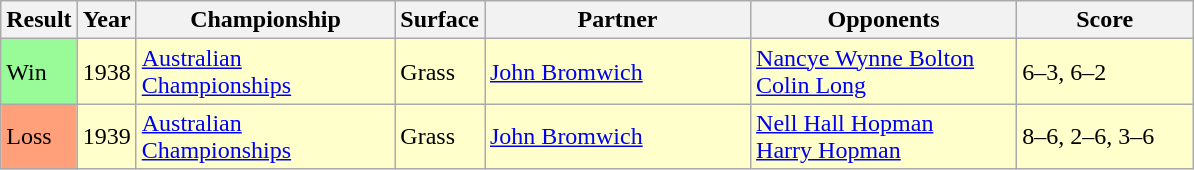<table class="sortable wikitable">
<tr>
<th style="width:40px">Result</th>
<th style="width:30px">Year</th>
<th style="width:165px">Championship</th>
<th style="width:50px">Surface</th>
<th style="width:170px">Partner</th>
<th style="width:170px">Opponents</th>
<th style="width:110px" class="unsortable">Score</th>
</tr>
<tr style="background:#ffc;">
<td style="background:#98fb98;">Win</td>
<td>1938</td>
<td><a href='#'>Australian Championships</a></td>
<td>Grass</td>
<td> <a href='#'>John Bromwich</a></td>
<td> <a href='#'>Nancye Wynne Bolton</a><br>  <a href='#'>Colin Long</a></td>
<td>6–3, 6–2</td>
</tr>
<tr style="background:#ffc;">
<td style="background:#ffa07a;">Loss</td>
<td>1939</td>
<td><a href='#'>Australian Championships</a></td>
<td>Grass</td>
<td> <a href='#'>John Bromwich</a></td>
<td> <a href='#'>Nell Hall Hopman</a><br>  <a href='#'>Harry Hopman</a></td>
<td>8–6, 2–6, 3–6</td>
</tr>
</table>
